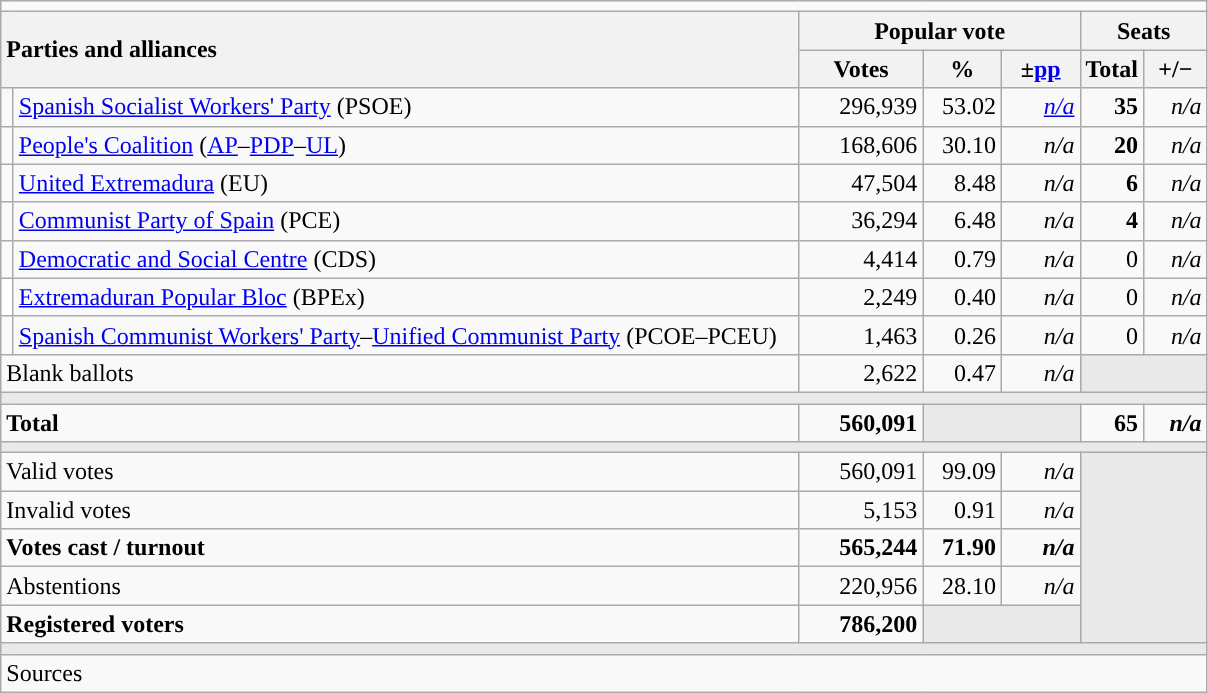<table class="wikitable" style="text-align:right;">
<tr>
<td colspan="7"></td>
</tr>
<tr>
<th style="text-align:left;" rowspan="2" colspan="2" width="525">Parties and alliances</th>
<th colspan="3">Popular vote</th>
<th colspan="2">Seats</th>
</tr>
<tr>
<th width="75">Votes</th>
<th width="45">%</th>
<th width="45">±<a href='#'>pp</a></th>
<th width="35">Total</th>
<th width="35">+/−</th>
</tr>
<tr>
<td width="1" style="color:inherit;background:"></td>
<td align="left"><a href='#'>Spanish Socialist Workers' Party</a> (PSOE)</td>
<td>296,939</td>
<td>53.02</td>
<td><em><a href='#'>n/a</a></em></td>
<td><strong>35</strong></td>
<td><em>n/a</em></td>
</tr>
<tr>
<td style="color:inherit;background:"></td>
<td align="left"><a href='#'>People's Coalition</a> (<a href='#'>AP</a>–<a href='#'>PDP</a>–<a href='#'>UL</a>)</td>
<td>168,606</td>
<td>30.10</td>
<td><em>n/a</em></td>
<td><strong>20</strong></td>
<td><em>n/a</em></td>
</tr>
<tr>
<td style="color:inherit;background:"></td>
<td align="left"><a href='#'>United Extremadura</a> (EU)</td>
<td>47,504</td>
<td>8.48</td>
<td><em>n/a</em></td>
<td><strong>6</strong></td>
<td><em>n/a</em></td>
</tr>
<tr>
<td style="color:inherit;background:"></td>
<td align="left"><a href='#'>Communist Party of Spain</a> (PCE)</td>
<td>36,294</td>
<td>6.48</td>
<td><em>n/a</em></td>
<td><strong>4</strong></td>
<td><em>n/a</em></td>
</tr>
<tr>
<td style="color:inherit;background:"></td>
<td align="left"><a href='#'>Democratic and Social Centre</a> (CDS)</td>
<td>4,414</td>
<td>0.79</td>
<td><em>n/a</em></td>
<td>0</td>
<td><em>n/a</em></td>
</tr>
<tr>
<td bgcolor="white"></td>
<td align="left"><a href='#'>Extremaduran Popular Bloc</a> (BPEx)</td>
<td>2,249</td>
<td>0.40</td>
<td><em>n/a</em></td>
<td>0</td>
<td><em>n/a</em></td>
</tr>
<tr>
<td style="color:inherit;background:"></td>
<td align="left"><a href='#'>Spanish Communist Workers' Party</a>–<a href='#'>Unified Communist Party</a> (PCOE–PCEU)</td>
<td>1,463</td>
<td>0.26</td>
<td><em>n/a</em></td>
<td>0</td>
<td><em>n/a</em></td>
</tr>
<tr>
<td align="left" colspan="2">Blank ballots</td>
<td>2,622</td>
<td>0.47</td>
<td><em>n/a</em></td>
<td bgcolor="#E9E9E9" colspan="2"></td>
</tr>
<tr>
<td colspan="7" bgcolor="#E9E9E9"></td>
</tr>
<tr style="font-weight:bold;">
<td align="left" colspan="2">Total</td>
<td>560,091</td>
<td bgcolor="#E9E9E9" colspan="2"></td>
<td>65</td>
<td><em>n/a</em></td>
</tr>
<tr>
<td colspan="7" bgcolor="#E9E9E9"></td>
</tr>
<tr>
<td align="left" colspan="2">Valid votes</td>
<td>560,091</td>
<td>99.09</td>
<td><em>n/a</em></td>
<td bgcolor="#E9E9E9" colspan="2" rowspan="5"></td>
</tr>
<tr>
<td align="left" colspan="2">Invalid votes</td>
<td>5,153</td>
<td>0.91</td>
<td><em>n/a</em></td>
</tr>
<tr style="font-weight:bold;">
<td align="left" colspan="2">Votes cast / turnout</td>
<td>565,244</td>
<td>71.90</td>
<td><em>n/a</em></td>
</tr>
<tr>
<td align="left" colspan="2">Abstentions</td>
<td>220,956</td>
<td>28.10</td>
<td><em>n/a</em></td>
</tr>
<tr style="font-weight:bold;">
<td align="left" colspan="2">Registered voters</td>
<td>786,200</td>
<td bgcolor="#E9E9E9" colspan="2"></td>
</tr>
<tr>
<td colspan="7" bgcolor="#E9E9E9"></td>
</tr>
<tr>
<td align="left" colspan="7">Sources</td>
</tr>
</table>
